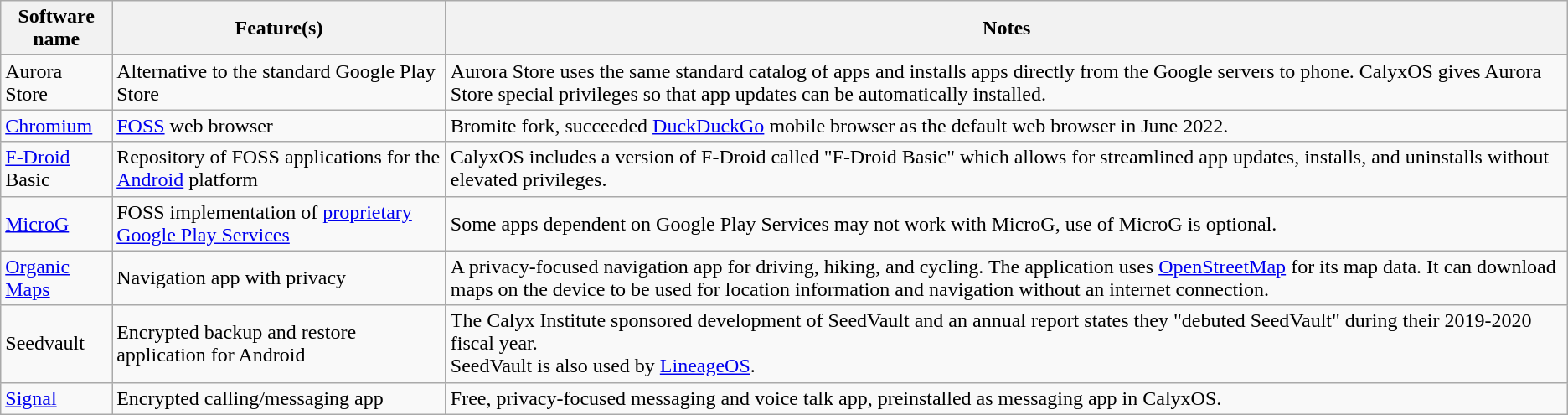<table class="wikitable">
<tr>
<th>Software<br>name</th>
<th>Feature(s)</th>
<th>Notes</th>
</tr>
<tr>
<td>Aurora Store</td>
<td>Alternative to the standard Google Play Store</td>
<td>Aurora Store uses the same standard catalog of apps and installs apps directly from the Google servers to phone. CalyxOS gives Aurora Store special privileges so that app updates can be automatically installed.</td>
</tr>
<tr>
<td><a href='#'>Chromium</a></td>
<td><a href='#'>FOSS</a> web browser</td>
<td>Bromite fork, succeeded <a href='#'>DuckDuckGo</a> mobile browser as the default web browser in June 2022.</td>
</tr>
<tr>
<td><a href='#'>F-Droid</a> Basic</td>
<td>Repository of FOSS applications for the <a href='#'>Android</a> platform</td>
<td>CalyxOS includes a version of F-Droid called "F-Droid Basic" which allows for streamlined app updates, installs, and uninstalls without elevated privileges.</td>
</tr>
<tr>
<td><a href='#'>MicroG</a></td>
<td>FOSS implementation of <a href='#'>proprietary</a> <a href='#'>Google Play Services</a></td>
<td>Some apps dependent on Google Play Services may not work with MicroG, use of MicroG is optional.</td>
</tr>
<tr>
<td><a href='#'>Organic Maps</a></td>
<td>Navigation app with privacy</td>
<td>A privacy-focused navigation app for driving, hiking, and cycling. The application uses <a href='#'>OpenStreetMap</a> for its map data.  It can download maps on the device to be used for location information and navigation without an internet connection.</td>
</tr>
<tr>
<td>Seedvault</td>
<td>Encrypted backup and restore application for Android</td>
<td>The Calyx Institute sponsored development of SeedVault  and an annual report states they "debuted SeedVault" during their 2019-2020 fiscal year.<br>SeedVault is also used by <a href='#'>LineageOS</a>.</td>
</tr>
<tr>
<td><a href='#'>Signal</a></td>
<td>Encrypted calling/messaging app</td>
<td>Free, privacy-focused messaging and voice talk app, preinstalled as messaging app in CalyxOS.</td>
</tr>
</table>
